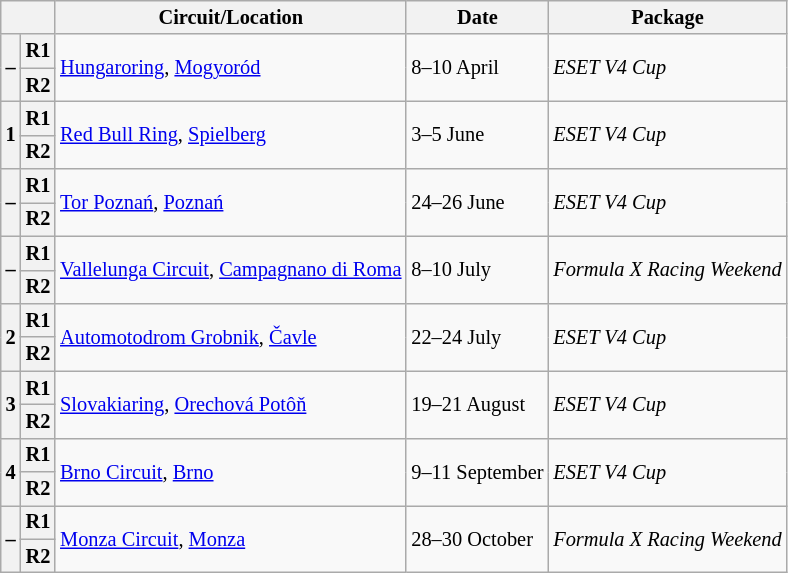<table class="wikitable" style="font-size: 85%">
<tr>
<th colspan=2></th>
<th>Circuit/Location</th>
<th>Date</th>
<th>Package</th>
</tr>
<tr>
<th rowspan=2>–</th>
<th>R1</th>
<td rowspan=2> <a href='#'>Hungaroring</a>, <a href='#'>Mogyoród</a></td>
<td rowspan=2>8–10 April</td>
<td rowspan=2><em>ESET V4 Cup</em></td>
</tr>
<tr>
<th>R2</th>
</tr>
<tr>
<th rowspan=2>1</th>
<th>R1</th>
<td rowspan=2> <a href='#'>Red Bull Ring</a>, <a href='#'>Spielberg</a></td>
<td rowspan=2>3–5 June</td>
<td rowspan=2><em>ESET V4 Cup</em></td>
</tr>
<tr>
<th>R2</th>
</tr>
<tr>
<th rowspan=2>–</th>
<th>R1</th>
<td rowspan=2> <a href='#'>Tor Poznań</a>, <a href='#'>Poznań</a></td>
<td rowspan=2>24–26 June</td>
<td rowspan=2><em>ESET V4 Cup</em></td>
</tr>
<tr>
<th>R2</th>
</tr>
<tr>
<th rowspan=2>–</th>
<th>R1</th>
<td rowspan=2> <a href='#'>Vallelunga Circuit</a>, <a href='#'>Campagnano di Roma</a></td>
<td rowspan=2>8–10 July</td>
<td rowspan=2><em>Formula X Racing Weekend</em></td>
</tr>
<tr>
<th>R2</th>
</tr>
<tr>
<th rowspan=2>2</th>
<th>R1</th>
<td rowspan=2> <a href='#'>Automotodrom Grobnik</a>, <a href='#'>Čavle</a></td>
<td rowspan=2>22–24 July</td>
<td rowspan=2><em>ESET V4 Cup</em></td>
</tr>
<tr>
<th>R2</th>
</tr>
<tr>
<th rowspan=2>3</th>
<th>R1</th>
<td rowspan=2> <a href='#'>Slovakiaring</a>, <a href='#'>Orechová Potôň</a></td>
<td rowspan=2>19–21 August</td>
<td rowspan=2><em>ESET V4 Cup</em></td>
</tr>
<tr>
<th>R2</th>
</tr>
<tr>
<th rowspan=2>4</th>
<th>R1</th>
<td rowspan=2> <a href='#'>Brno Circuit</a>, <a href='#'>Brno</a></td>
<td rowspan=2>9–11 September</td>
<td rowspan=2><em>ESET V4 Cup</em></td>
</tr>
<tr>
<th>R2</th>
</tr>
<tr>
<th rowspan=2>–</th>
<th>R1</th>
<td rowspan=2> <a href='#'>Monza Circuit</a>, <a href='#'>Monza</a></td>
<td rowspan=2>28–30 October</td>
<td rowspan=2><em>Formula X Racing Weekend</em></td>
</tr>
<tr>
<th>R2</th>
</tr>
</table>
